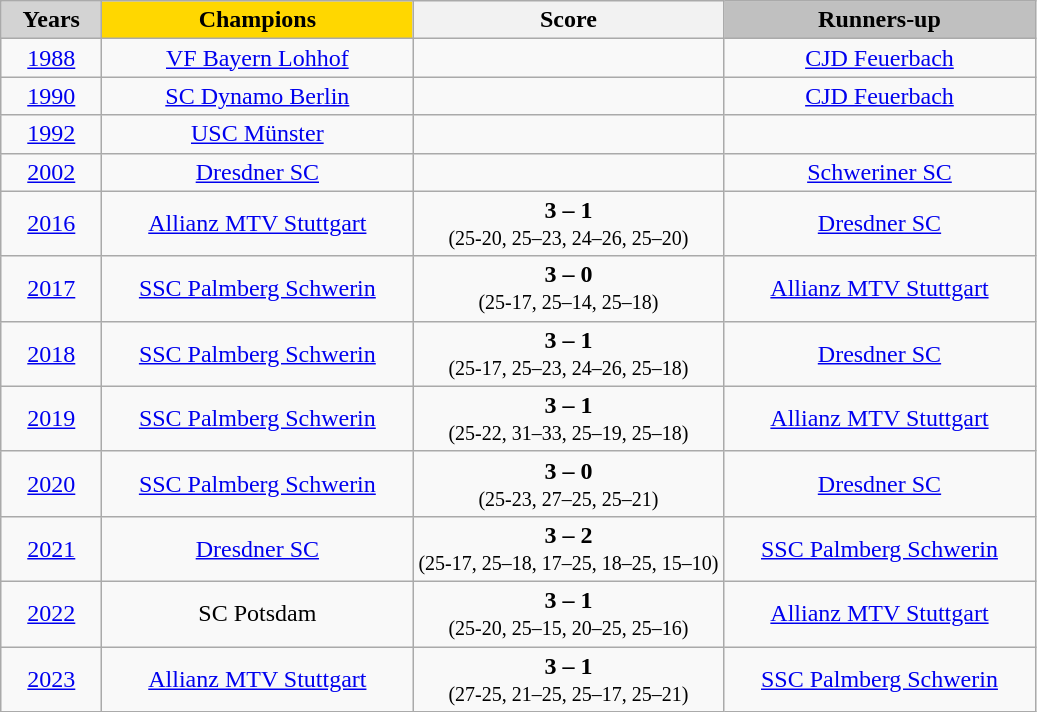<table class="wikitable" style="text-align:center">
<tr>
<th scope="col" width=60; style="background:#d3d3d3">Years</th>
<th scope="col" width=200; style="background:gold"><strong>Champions</strong></th>
<th scope="col" width=200>Score</th>
<th scope="col" width=200; style="background:silver">Runners-up</th>
</tr>
<tr>
<td><a href='#'>1988</a></td>
<td><a href='#'>VF Bayern Lohhof</a></td>
<td></td>
<td><a href='#'>CJD Feuerbach</a></td>
</tr>
<tr>
<td><a href='#'>1990</a></td>
<td><a href='#'>SC Dynamo Berlin</a></td>
<td></td>
<td><a href='#'>CJD Feuerbach</a></td>
</tr>
<tr>
<td><a href='#'>1992</a></td>
<td><a href='#'>USC Münster</a></td>
<td></td>
<td></td>
</tr>
<tr>
<td><a href='#'>2002</a></td>
<td><a href='#'>Dresdner SC</a></td>
<td></td>
<td><a href='#'>Schweriner SC</a></td>
</tr>
<tr>
<td><a href='#'>2016</a></td>
<td><a href='#'>Allianz MTV Stuttgart</a></td>
<td><strong>3 – 1</strong><br><small>(25-20, 25–23, 24–26, 25–20)</small></td>
<td><a href='#'>Dresdner SC</a></td>
</tr>
<tr>
<td><a href='#'>2017</a></td>
<td><a href='#'>SSC Palmberg Schwerin</a></td>
<td><strong>3 – 0</strong><br><small>(25-17, 25–14, 25–18)</small></td>
<td><a href='#'>Allianz MTV Stuttgart</a></td>
</tr>
<tr>
<td><a href='#'>2018</a></td>
<td><a href='#'>SSC Palmberg Schwerin</a></td>
<td><strong>3 – 1</strong><br><small>(25-17, 25–23, 24–26, 25–18)</small></td>
<td><a href='#'>Dresdner SC</a></td>
</tr>
<tr>
<td><a href='#'>2019</a></td>
<td><a href='#'>SSC Palmberg Schwerin</a></td>
<td><strong>3 – 1</strong><br><small>(25-22, 31–33, 25–19, 25–18)</small></td>
<td><a href='#'>Allianz MTV Stuttgart</a></td>
</tr>
<tr>
<td><a href='#'>2020</a></td>
<td><a href='#'>SSC Palmberg Schwerin</a></td>
<td><strong>3 – 0</strong><br><small>(25-23, 27–25, 25–21)</small></td>
<td><a href='#'>Dresdner SC</a></td>
</tr>
<tr>
<td><a href='#'>2021</a></td>
<td><a href='#'>Dresdner SC</a></td>
<td><strong>3 – 2</strong><br><small>(25-17, 25–18, 17–25, 18–25, 15–10)</small></td>
<td><a href='#'>SSC Palmberg Schwerin</a></td>
</tr>
<tr>
<td><a href='#'>2022</a></td>
<td>SC Potsdam</td>
<td><strong>3 – 1</strong><br><small>(25-20, 25–15, 20–25, 25–16)</small></td>
<td><a href='#'>Allianz MTV Stuttgart</a></td>
</tr>
<tr>
<td><a href='#'>2023</a></td>
<td><a href='#'>Allianz MTV Stuttgart</a></td>
<td><strong>3 – 1</strong><br><small>(27-25, 21–25, 25–17, 25–21)</small></td>
<td><a href='#'>SSC Palmberg Schwerin</a></td>
</tr>
</table>
